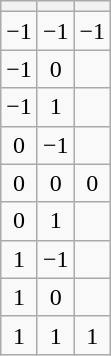<table class="wikitable" style="text-align: center">
<tr>
<th></th>
<th></th>
<th></th>
</tr>
<tr>
<td>−1</td>
<td>−1</td>
<td>−1</td>
</tr>
<tr>
<td>−1</td>
<td>0</td>
<td></td>
</tr>
<tr>
<td>−1</td>
<td>1</td>
<td></td>
</tr>
<tr>
<td>0</td>
<td>−1</td>
<td></td>
</tr>
<tr>
<td>0</td>
<td>0</td>
<td>0</td>
</tr>
<tr>
<td>0</td>
<td>1</td>
<td></td>
</tr>
<tr>
<td>1</td>
<td>−1</td>
<td></td>
</tr>
<tr>
<td>1</td>
<td>0</td>
<td></td>
</tr>
<tr>
<td>1</td>
<td>1</td>
<td>1</td>
</tr>
</table>
